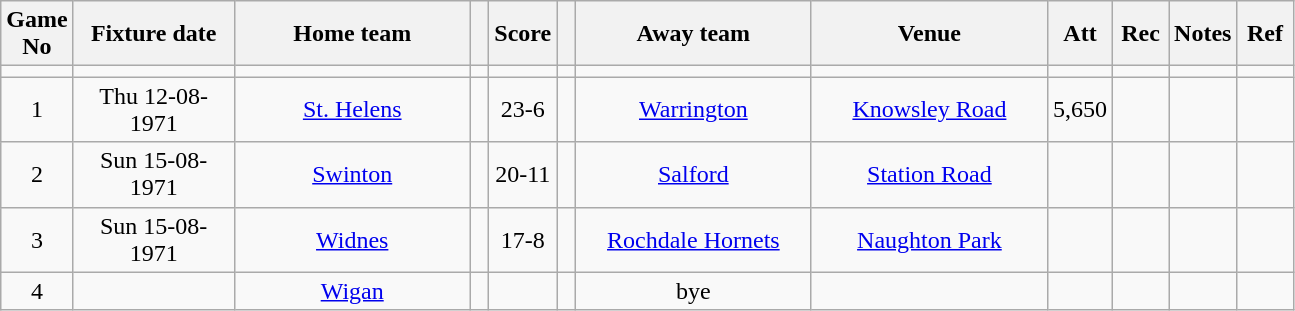<table class="wikitable" style="text-align:center;">
<tr>
<th width=20 abbr="No">Game No</th>
<th width=100 abbr="Date">Fixture date</th>
<th width=150 abbr="Home team">Home team</th>
<th width=5 abbr="space"></th>
<th width=20 abbr="Score">Score</th>
<th width=5 abbr="space"></th>
<th width=150 abbr="Away team">Away team</th>
<th width=150 abbr="Venue">Venue</th>
<th width=30 abbr="Att">Att</th>
<th width=30 abbr="Rec">Rec</th>
<th width=20 abbr="Notes">Notes</th>
<th width=30 abbr="Ref">Ref</th>
</tr>
<tr>
<td></td>
<td></td>
<td></td>
<td></td>
<td></td>
<td></td>
<td></td>
<td></td>
<td></td>
<td></td>
<td></td>
</tr>
<tr>
<td>1</td>
<td>Thu 12-08-1971</td>
<td><a href='#'>St. Helens</a></td>
<td></td>
<td>23-6</td>
<td></td>
<td><a href='#'>Warrington</a></td>
<td><a href='#'>Knowsley Road</a></td>
<td>5,650</td>
<td></td>
<td></td>
<td></td>
</tr>
<tr>
<td>2</td>
<td>Sun 15-08-1971</td>
<td><a href='#'>Swinton</a></td>
<td></td>
<td>20-11</td>
<td></td>
<td><a href='#'>Salford</a></td>
<td><a href='#'>Station Road</a></td>
<td></td>
<td></td>
<td></td>
<td></td>
</tr>
<tr>
<td>3</td>
<td>Sun 15-08-1971</td>
<td><a href='#'>Widnes</a></td>
<td></td>
<td>17-8</td>
<td></td>
<td><a href='#'>Rochdale Hornets</a></td>
<td><a href='#'>Naughton Park</a></td>
<td></td>
<td></td>
<td></td>
<td></td>
</tr>
<tr>
<td>4</td>
<td></td>
<td><a href='#'>Wigan</a></td>
<td></td>
<td></td>
<td></td>
<td>bye</td>
<td></td>
<td></td>
<td></td>
<td></td>
<td></td>
</tr>
</table>
